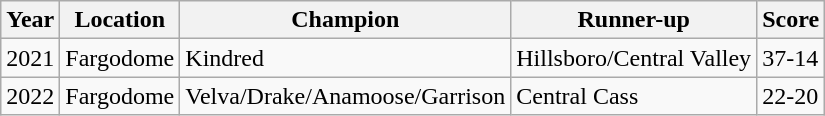<table class="wikitable">
<tr>
<th>Year</th>
<th>Location</th>
<th>Champion</th>
<th>Runner-up</th>
<th>Score</th>
</tr>
<tr>
<td>2021</td>
<td>Fargodome</td>
<td>Kindred</td>
<td>Hillsboro/Central Valley</td>
<td>37-14</td>
</tr>
<tr>
<td>2022</td>
<td>Fargodome</td>
<td>Velva/Drake/Anamoose/Garrison</td>
<td>Central Cass</td>
<td>22-20</td>
</tr>
</table>
